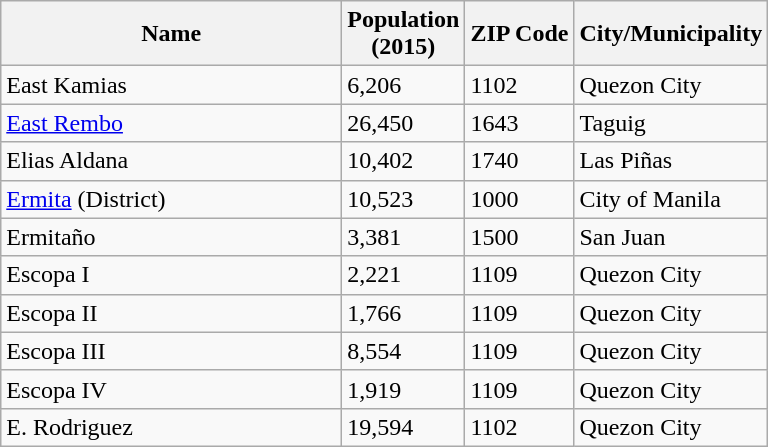<table class="wikitable sortable">
<tr>
<th style="width: 220px;">Name</th>
<th>Population<br>(2015)</th>
<th>ZIP Code</th>
<th>City/Municipality</th>
</tr>
<tr>
<td>East Kamias</td>
<td>6,206</td>
<td>1102</td>
<td>Quezon City</td>
</tr>
<tr>
<td><a href='#'>East Rembo</a></td>
<td>26,450</td>
<td>1643</td>
<td>Taguig</td>
</tr>
<tr>
<td>Elias Aldana</td>
<td>10,402</td>
<td>1740</td>
<td>Las Piñas</td>
</tr>
<tr>
<td><a href='#'>Ermita</a> (District)</td>
<td>10,523</td>
<td>1000</td>
<td>City of Manila</td>
</tr>
<tr>
<td>Ermitaño</td>
<td>3,381</td>
<td>1500</td>
<td>San Juan</td>
</tr>
<tr>
<td>Escopa I</td>
<td>2,221</td>
<td>1109</td>
<td>Quezon City</td>
</tr>
<tr>
<td>Escopa II</td>
<td>1,766</td>
<td>1109</td>
<td>Quezon City</td>
</tr>
<tr>
<td>Escopa III</td>
<td>8,554</td>
<td>1109</td>
<td>Quezon City</td>
</tr>
<tr>
<td>Escopa IV</td>
<td>1,919</td>
<td>1109</td>
<td>Quezon City</td>
</tr>
<tr>
<td>E. Rodriguez</td>
<td>19,594</td>
<td>1102</td>
<td>Quezon City</td>
</tr>
</table>
